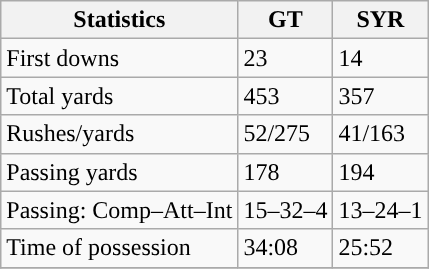<table class="wikitable" style="float: left;">
<tr>
<th>Statistics</th>
<th>GT</th>
<th>SYR</th>
</tr>
<tr>
<td>First downs</td>
<td>23</td>
<td>14</td>
</tr>
<tr>
<td>Total yards</td>
<td>453</td>
<td>357</td>
</tr>
<tr>
<td>Rushes/yards</td>
<td>52/275</td>
<td>41/163</td>
</tr>
<tr>
<td>Passing yards</td>
<td>178</td>
<td>194</td>
</tr>
<tr>
<td>Passing: Comp–Att–Int</td>
<td>15–32–4</td>
<td>13–24–1</td>
</tr>
<tr>
<td>Time of possession</td>
<td>34:08</td>
<td>25:52</td>
</tr>
<tr>
</tr>
</table>
